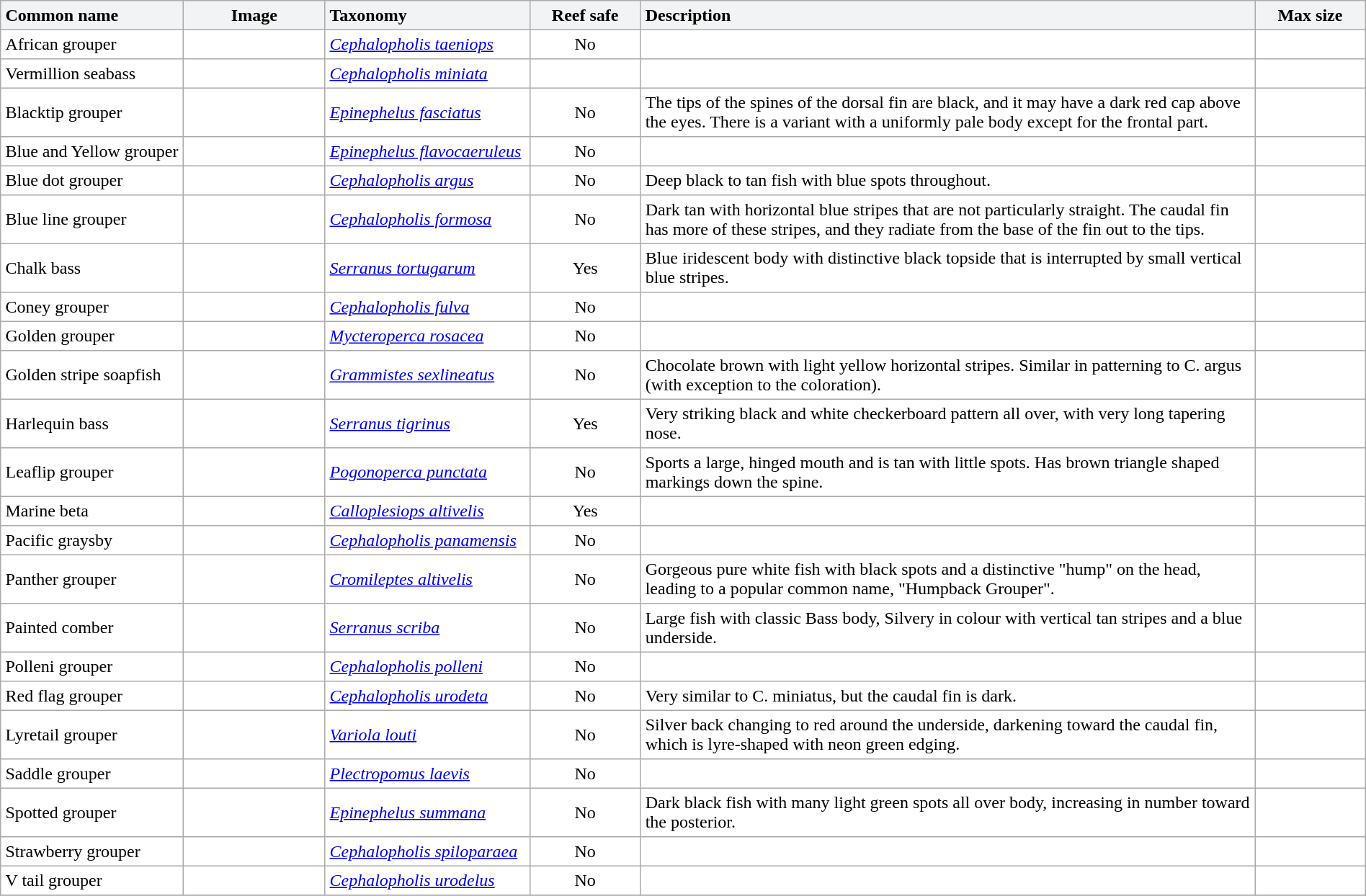<table class="sortable collapsible" cellpadding="4" width="100%" border="1" style="border:1px solid #aaa; border-collapse:collapse">
<tr>
<th align="left" style="background:#F2F3F4" width="170px">Common name</th>
<th style="background:#F2F3F4" width="130px" class="unsortable">Image</th>
<th align="left" style="background:#F2F3F4" width="190px">Taxonomy</th>
<th style="background:#F2F3F4" width="100px">Reef safe</th>
<th align="left" style="background:#F2F3F4" width="610px" class="unsortable">Description</th>
<th style="background:#F2F3F4" width="100px">Max size</th>
</tr>
<tr>
<td>African grouper</td>
<td></td>
<td><em><a href='#'>Cephalopholis taeniops</a></em></td>
<td align="center">No</td>
<td></td>
<td align="center"></td>
</tr>
<tr>
<td>Vermillion seabass</td>
<td></td>
<td><em><a href='#'>Cephalopholis miniata</a></em></td>
<td></td>
<td></td>
<td></td>
</tr>
<tr>
<td>Blacktip grouper</td>
<td></td>
<td><em><a href='#'>Epinephelus fasciatus</a></em></td>
<td align="center">No</td>
<td>The tips of the spines of the dorsal fin are black, and it may have a dark red cap above the eyes. There is a variant with a uniformly pale body except for the frontal part.</td>
<td align="center"></td>
</tr>
<tr>
<td>Blue and Yellow grouper</td>
<td></td>
<td><em><a href='#'>Epinephelus flavocaeruleus</a></em></td>
<td align="center">No</td>
<td></td>
<td align="center"></td>
</tr>
<tr>
<td>Blue dot grouper</td>
<td></td>
<td><em><a href='#'>Cephalopholis argus</a></em></td>
<td align="center">No</td>
<td>Deep black to tan fish with blue spots throughout.</td>
<td align="center"></td>
</tr>
<tr>
<td>Blue line grouper</td>
<td></td>
<td><em><a href='#'>Cephalopholis formosa</a></em></td>
<td align="center">No</td>
<td>Dark tan with horizontal blue stripes that are not particularly straight. The caudal fin has more of these stripes, and they radiate from the base of the fin out to the tips.</td>
<td align="center"></td>
</tr>
<tr>
<td>Chalk bass</td>
<td></td>
<td><em><a href='#'>Serranus tortugarum</a></em></td>
<td align="center">Yes</td>
<td>Blue iridescent body with distinctive black topside that is interrupted by small vertical blue stripes.</td>
<td align="center"></td>
</tr>
<tr>
<td>Coney grouper</td>
<td></td>
<td><em><a href='#'>Cephalopholis fulva</a></em></td>
<td align="center">No</td>
<td></td>
<td align="center"></td>
</tr>
<tr>
<td>Golden grouper</td>
<td></td>
<td><em><a href='#'>Mycteroperca rosacea</a></em></td>
<td align="center">No</td>
<td></td>
<td align="center"></td>
</tr>
<tr>
<td>Golden stripe soapfish</td>
<td></td>
<td><em><a href='#'>Grammistes sexlineatus</a></em></td>
<td align="center">No</td>
<td>Chocolate brown with light yellow horizontal stripes. Similar in patterning to C. argus (with exception to the coloration).</td>
<td align="center"></td>
</tr>
<tr>
<td>Harlequin bass</td>
<td></td>
<td><em><a href='#'>Serranus tigrinus</a></em></td>
<td align="center">Yes</td>
<td>Very striking black and white checkerboard pattern all over, with very long tapering nose.</td>
<td align="center"></td>
</tr>
<tr>
<td>Leaflip grouper</td>
<td></td>
<td><em><a href='#'>Pogonoperca punctata</a></em></td>
<td align="center">No</td>
<td>Sports a large, hinged mouth and is tan with little spots. Has brown triangle shaped markings down the spine.</td>
<td align="center"></td>
</tr>
<tr>
<td>Marine beta</td>
<td></td>
<td><em><a href='#'>Calloplesiops altivelis</a></em></td>
<td align="center">Yes</td>
<td></td>
<td align="center"></td>
</tr>
<tr>
<td>Pacific graysby</td>
<td></td>
<td><em><a href='#'>Cephalopholis panamensis</a></em></td>
<td align="center">No</td>
<td></td>
<td align="center"></td>
</tr>
<tr>
<td>Panther grouper</td>
<td></td>
<td><em><a href='#'>Cromileptes altivelis</a></em></td>
<td align="center">No</td>
<td>Gorgeous pure white fish with black spots and a distinctive "hump" on the head, leading to a popular common name, "Humpback Grouper".</td>
<td align="center"></td>
</tr>
<tr>
<td>Painted comber</td>
<td></td>
<td><em><a href='#'>Serranus scriba</a></em></td>
<td align="center">No</td>
<td>Large fish with classic Bass body, Silvery in colour with vertical tan stripes and a blue underside.</td>
<td align="center"></td>
</tr>
<tr>
<td>Polleni grouper</td>
<td></td>
<td><em><a href='#'>Cephalopholis polleni</a></em></td>
<td align="center">No</td>
<td></td>
<td align="center"></td>
</tr>
<tr>
<td>Red flag grouper</td>
<td></td>
<td><em><a href='#'>Cephalopholis urodeta</a></em></td>
<td align="center">No</td>
<td>Very similar to C. miniatus, but the caudal fin is dark.</td>
<td align="center"></td>
</tr>
<tr>
<td>Lyretail grouper</td>
<td></td>
<td><em><a href='#'>Variola louti</a></em></td>
<td align="center">No</td>
<td>Silver back changing to red around the underside, darkening toward the caudal fin, which is lyre-shaped with neon green edging.</td>
<td align="center"></td>
</tr>
<tr>
<td>Saddle grouper</td>
<td></td>
<td><em><a href='#'>Plectropomus laevis</a></em></td>
<td align="center">No</td>
<td></td>
<td align="center"></td>
</tr>
<tr>
<td>Spotted grouper</td>
<td></td>
<td><em><a href='#'>Epinephelus summana</a></em></td>
<td align="center">No</td>
<td>Dark black fish with many light green spots all over body, increasing in number toward the posterior.</td>
<td align="center"></td>
</tr>
<tr>
<td>Strawberry grouper</td>
<td></td>
<td><em><a href='#'>Cephalopholis spiloparaea</a></em></td>
<td align="center">No</td>
<td></td>
<td align="center"></td>
</tr>
<tr>
<td>V tail grouper</td>
<td></td>
<td><em><a href='#'>Cephalopholis urodelus</a></em></td>
<td align="center">No</td>
<td></td>
<td align="center"></td>
</tr>
<tr>
</tr>
</table>
